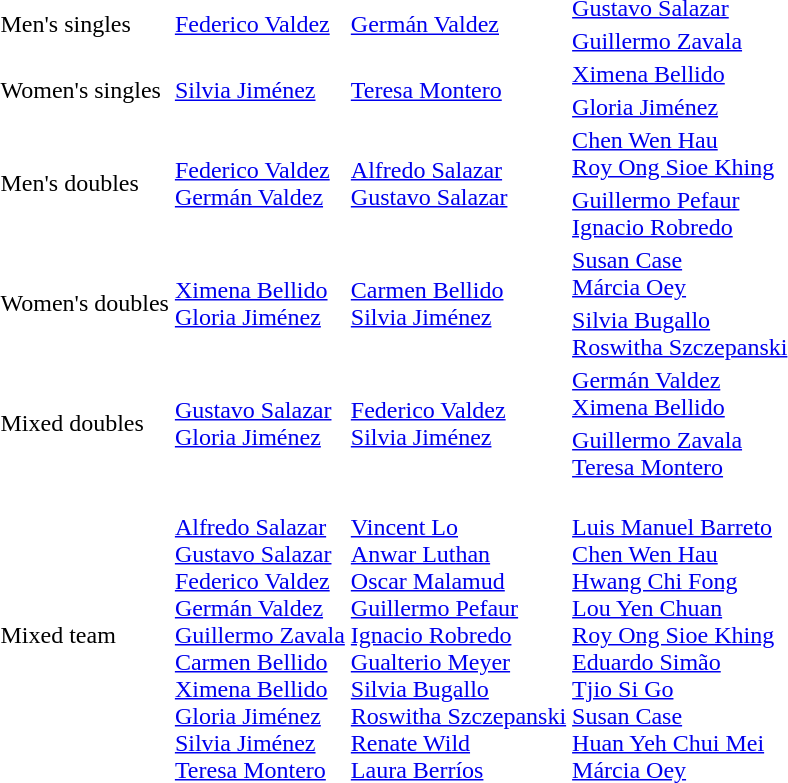<table>
<tr>
<td rowspan="2">Men's singles</td>
<td rowspan="2"> <a href='#'>Federico Valdez</a></td>
<td rowspan="2"> <a href='#'>Germán Valdez</a></td>
<td> <a href='#'>Gustavo Salazar</a></td>
</tr>
<tr>
<td> <a href='#'>Guillermo Zavala</a></td>
</tr>
<tr>
<td rowspan="2">Women's singles</td>
<td rowspan="2"> <a href='#'>Silvia Jiménez</a></td>
<td rowspan="2"> <a href='#'>Teresa Montero</a></td>
<td> <a href='#'>Ximena Bellido</a></td>
</tr>
<tr>
<td> <a href='#'>Gloria Jiménez</a></td>
</tr>
<tr>
<td rowspan="2">Men's doubles</td>
<td rowspan="2"> <a href='#'>Federico Valdez</a><br> <a href='#'>Germán Valdez</a></td>
<td rowspan="2"> <a href='#'>Alfredo Salazar</a><br> <a href='#'>Gustavo Salazar</a></td>
<td> <a href='#'>Chen Wen Hau</a><br> <a href='#'>Roy Ong Sioe Khing</a></td>
</tr>
<tr>
<td> <a href='#'>Guillermo Pefaur</a><br> <a href='#'>Ignacio Robredo</a></td>
</tr>
<tr>
<td rowspan="2">Women's doubles</td>
<td rowspan="2"> <a href='#'>Ximena Bellido</a><br> <a href='#'>Gloria Jiménez</a></td>
<td rowspan="2"> <a href='#'>Carmen Bellido</a><br> <a href='#'>Silvia Jiménez</a></td>
<td> <a href='#'>Susan Case</a><br> <a href='#'>Márcia Oey</a></td>
</tr>
<tr>
<td> <a href='#'>Silvia Bugallo</a><br> <a href='#'>Roswitha Szczepanski</a></td>
</tr>
<tr>
<td rowspan="2">Mixed doubles</td>
<td rowspan="2"> <a href='#'>Gustavo Salazar</a><br> <a href='#'>Gloria Jiménez</a></td>
<td rowspan="2"> <a href='#'>Federico Valdez</a><br> <a href='#'>Silvia Jiménez</a></td>
<td> <a href='#'>Germán Valdez</a><br> <a href='#'>Ximena Bellido</a></td>
</tr>
<tr>
<td> <a href='#'>Guillermo Zavala</a><br> <a href='#'>Teresa Montero</a></td>
</tr>
<tr>
<td>Mixed team</td>
<td align="left"><br><a href='#'>Alfredo Salazar</a><br><a href='#'>Gustavo Salazar</a><br><a href='#'>Federico Valdez</a><br><a href='#'>Germán Valdez</a><br><a href='#'>Guillermo Zavala</a><br><a href='#'>Carmen Bellido</a><br><a href='#'>Ximena Bellido</a><br><a href='#'>Gloria Jiménez</a><br><a href='#'>Silvia Jiménez</a><br><a href='#'>Teresa Montero</a></td>
<td align="left"><br><a href='#'>Vincent Lo</a><br><a href='#'>Anwar Luthan</a><br><a href='#'>Oscar Malamud</a><br><a href='#'>Guillermo Pefaur</a><br><a href='#'>Ignacio Robredo</a><br><a href='#'>Gualterio Meyer</a><br><a href='#'>Silvia Bugallo</a><br><a href='#'>Roswitha Szczepanski</a><br><a href='#'>Renate Wild</a><br><a href='#'>Laura Berríos</a></td>
<td align="left"><br><a href='#'>Luis Manuel Barreto</a><br><a href='#'>Chen Wen Hau</a><br><a href='#'>Hwang Chi Fong</a><br><a href='#'>Lou Yen Chuan</a><br><a href='#'>Roy Ong Sioe Khing</a><br><a href='#'>Eduardo Simão</a><br><a href='#'>Tjio Si Go</a><br><a href='#'>Susan Case</a><br><a href='#'>Huan Yeh Chui Mei</a><br><a href='#'>Márcia Oey</a></td>
</tr>
</table>
